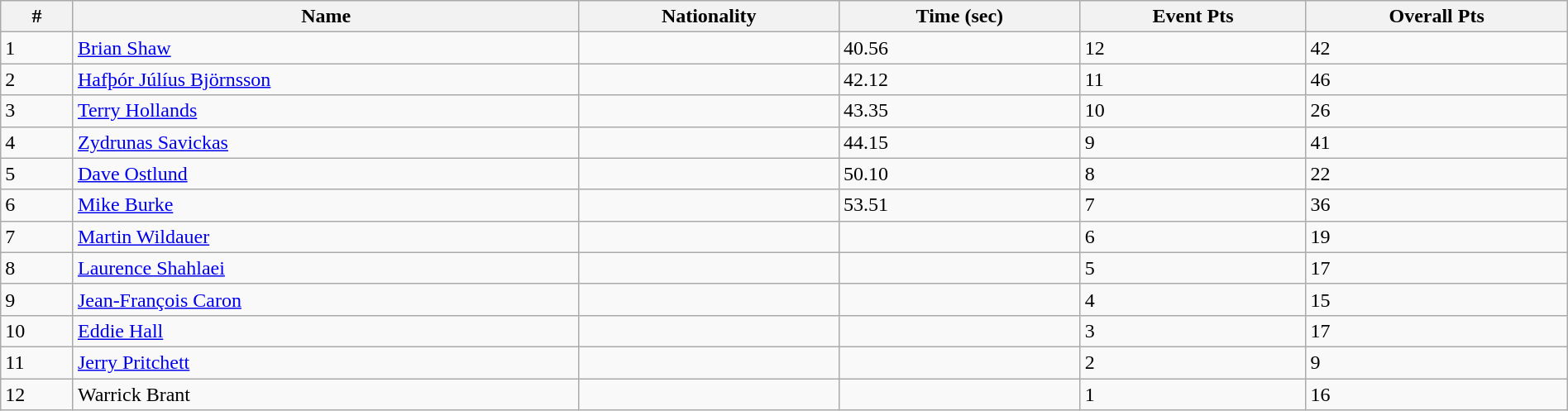<table class="wikitable sortable" style="display: inline-table; width: 100%;">
<tr>
<th>#</th>
<th>Name</th>
<th>Nationality</th>
<th>Time (sec)</th>
<th>Event Pts</th>
<th>Overall Pts</th>
</tr>
<tr>
<td>1</td>
<td><a href='#'>Brian Shaw</a></td>
<td></td>
<td>40.56</td>
<td>12</td>
<td>42</td>
</tr>
<tr>
<td>2</td>
<td><a href='#'>Hafþór Júlíus Björnsson</a></td>
<td></td>
<td>42.12</td>
<td>11</td>
<td>46</td>
</tr>
<tr>
<td>3</td>
<td><a href='#'>Terry Hollands</a></td>
<td></td>
<td>43.35</td>
<td>10</td>
<td>26</td>
</tr>
<tr>
<td>4</td>
<td><a href='#'>Zydrunas Savickas</a></td>
<td></td>
<td>44.15</td>
<td>9</td>
<td>41</td>
</tr>
<tr>
<td>5</td>
<td><a href='#'>Dave Ostlund</a></td>
<td></td>
<td>50.10</td>
<td>8</td>
<td>22</td>
</tr>
<tr>
<td>6</td>
<td><a href='#'>Mike Burke</a></td>
<td></td>
<td>53.51</td>
<td>7</td>
<td>36</td>
</tr>
<tr>
<td>7</td>
<td><a href='#'>Martin Wildauer</a></td>
<td></td>
<td></td>
<td>6</td>
<td>19</td>
</tr>
<tr>
<td>8</td>
<td><a href='#'>Laurence Shahlaei</a></td>
<td></td>
<td></td>
<td>5</td>
<td>17</td>
</tr>
<tr>
<td>9</td>
<td><a href='#'>Jean-François Caron</a></td>
<td></td>
<td></td>
<td>4</td>
<td>15</td>
</tr>
<tr>
<td>10</td>
<td><a href='#'>Eddie Hall</a></td>
<td></td>
<td></td>
<td>3</td>
<td>17</td>
</tr>
<tr>
<td>11</td>
<td><a href='#'>Jerry Pritchett</a></td>
<td></td>
<td></td>
<td>2</td>
<td>9</td>
</tr>
<tr>
<td>12</td>
<td>Warrick Brant</td>
<td></td>
<td></td>
<td>1</td>
<td>16</td>
</tr>
</table>
